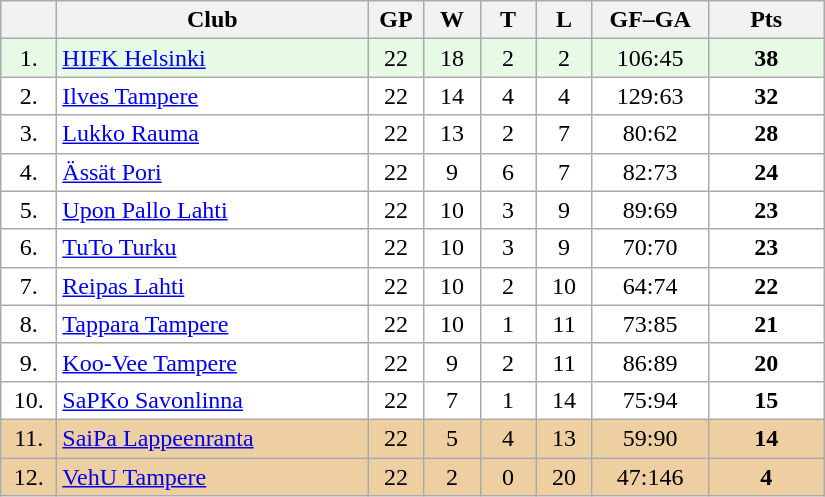<table class="wikitable">
<tr>
<th width="30"></th>
<th width="200">Club</th>
<th width="30">GP</th>
<th width="30">W</th>
<th width="30">T</th>
<th width="30">L</th>
<th width="70">GF–GA</th>
<th width="70">Pts</th>
</tr>
<tr bgcolor="#e6fae6" align="center">
<td>1.</td>
<td align="left"><a href='#'>HIFK Helsinki</a></td>
<td>22</td>
<td>18</td>
<td>2</td>
<td>2</td>
<td>106:45</td>
<td><strong>38</strong></td>
</tr>
<tr bgcolor="#FFFFFF" align="center">
<td>2.</td>
<td align="left"><a href='#'>Ilves Tampere</a></td>
<td>22</td>
<td>14</td>
<td>4</td>
<td>4</td>
<td>129:63</td>
<td><strong>32</strong></td>
</tr>
<tr bgcolor="#FFFFFF" align="center">
<td>3.</td>
<td align="left"><a href='#'>Lukko Rauma</a></td>
<td>22</td>
<td>13</td>
<td>2</td>
<td>7</td>
<td>80:62</td>
<td><strong>28</strong></td>
</tr>
<tr bgcolor="#FFFFFF" align="center">
<td>4.</td>
<td align="left"><a href='#'>Ässät Pori</a></td>
<td>22</td>
<td>9</td>
<td>6</td>
<td>7</td>
<td>82:73</td>
<td><strong>24</strong></td>
</tr>
<tr bgcolor="#FFFFFF" align="center">
<td>5.</td>
<td align="left"><a href='#'>Upon Pallo Lahti</a></td>
<td>22</td>
<td>10</td>
<td>3</td>
<td>9</td>
<td>89:69</td>
<td><strong>23</strong></td>
</tr>
<tr bgcolor="#FFFFFF" align="center">
<td>6.</td>
<td align="left"><a href='#'>TuTo Turku</a></td>
<td>22</td>
<td>10</td>
<td>3</td>
<td>9</td>
<td>70:70</td>
<td><strong>23</strong></td>
</tr>
<tr bgcolor="#FFFFFF" align="center">
<td>7.</td>
<td align="left"><a href='#'>Reipas Lahti</a></td>
<td>22</td>
<td>10</td>
<td>2</td>
<td>10</td>
<td>64:74</td>
<td><strong>22</strong></td>
</tr>
<tr bgcolor="#FFFFFF" align="center">
<td>8.</td>
<td align="left"><a href='#'>Tappara Tampere</a></td>
<td>22</td>
<td>10</td>
<td>1</td>
<td>11</td>
<td>73:85</td>
<td><strong>21</strong></td>
</tr>
<tr bgcolor="#FFFFFF" align="center">
<td>9.</td>
<td align="left"><a href='#'>Koo-Vee Tampere</a></td>
<td>22</td>
<td>9</td>
<td>2</td>
<td>11</td>
<td>86:89</td>
<td><strong>20</strong></td>
</tr>
<tr bgcolor="#FFFFFF" align="center">
<td>10.</td>
<td align="left"><a href='#'>SaPKo Savonlinna</a></td>
<td>22</td>
<td>7</td>
<td>1</td>
<td>14</td>
<td>75:94</td>
<td><strong>15</strong></td>
</tr>
<tr bgcolor="#EECFA1" align="center">
<td>11.</td>
<td align="left"><a href='#'>SaiPa Lappeenranta</a></td>
<td>22</td>
<td>5</td>
<td>4</td>
<td>13</td>
<td>59:90</td>
<td><strong>14</strong></td>
</tr>
<tr bgcolor="#EECFA1" align="center">
<td>12.</td>
<td align="left"><a href='#'>VehU Tampere</a></td>
<td>22</td>
<td>2</td>
<td>0</td>
<td>20</td>
<td>47:146</td>
<td><strong>4</strong></td>
</tr>
</table>
